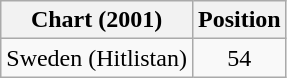<table class="wikitable">
<tr>
<th>Chart (2001)</th>
<th>Position</th>
</tr>
<tr>
<td>Sweden (Hitlistan)</td>
<td align="center">54</td>
</tr>
</table>
